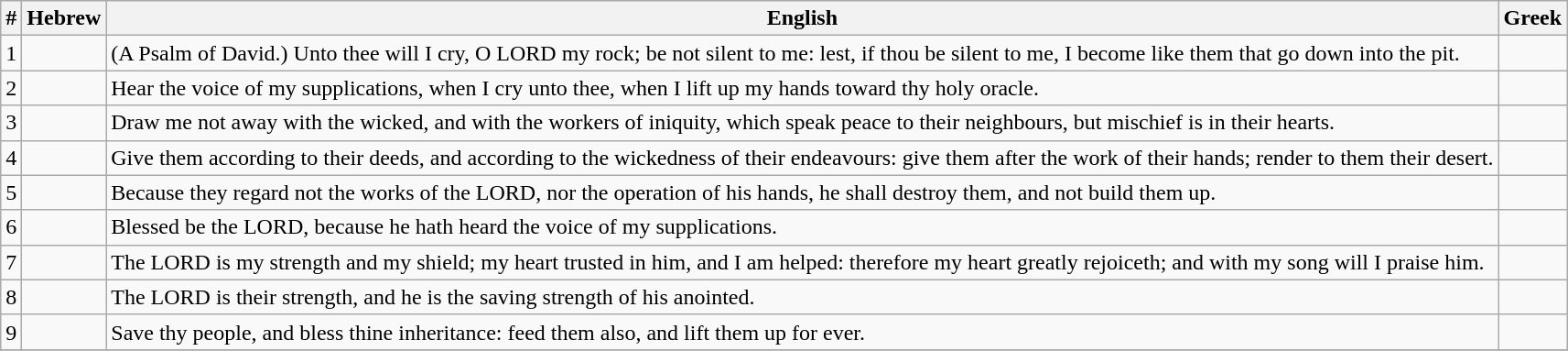<table class=wikitable>
<tr>
<th>#</th>
<th>Hebrew</th>
<th>English</th>
<th>Greek</th>
</tr>
<tr>
<td style="text-align:right">1</td>
<td style="text-align:right"></td>
<td>(A Psalm of David.) Unto thee will I cry, O LORD my rock; be not silent to me: lest, if thou be silent to me, I become like them that go down into the pit.</td>
<td></td>
</tr>
<tr>
<td style="text-align:right">2</td>
<td style="text-align:right"></td>
<td>Hear the voice of my supplications, when I cry unto thee, when I lift up my hands toward thy holy oracle.</td>
<td></td>
</tr>
<tr>
<td style="text-align:right">3</td>
<td style="text-align:right"></td>
<td>Draw me not away with the wicked, and with the workers of iniquity, which speak peace to their neighbours, but mischief is in their hearts.</td>
<td></td>
</tr>
<tr>
<td style="text-align:right">4</td>
<td style="text-align:right"></td>
<td>Give them according to their deeds, and according to the wickedness of their endeavours: give them after the work of their hands; render to them their desert.</td>
<td></td>
</tr>
<tr>
<td style="text-align:right">5</td>
<td style="text-align:right"></td>
<td>Because they regard not the works of the LORD, nor the operation of his hands, he shall destroy them, and not build them up.</td>
<td></td>
</tr>
<tr>
<td style="text-align:right">6</td>
<td style="text-align:right"></td>
<td>Blessed be the LORD, because he hath heard the voice of my supplications.</td>
<td></td>
</tr>
<tr>
<td style="text-align:right">7</td>
<td style="text-align:right"></td>
<td>The LORD is my strength and my shield; my heart trusted in him, and I am helped: therefore my heart greatly rejoiceth; and with my song will I praise him.</td>
<td></td>
</tr>
<tr>
<td style="text-align:right">8</td>
<td style="text-align:right"></td>
<td>The LORD is their strength, and he is the saving strength of his anointed.</td>
<td></td>
</tr>
<tr>
<td style="text-align:right">9</td>
<td style="text-align:right"></td>
<td>Save thy people, and bless thine inheritance: feed them also, and lift them up for ever.</td>
<td></td>
</tr>
<tr>
</tr>
</table>
